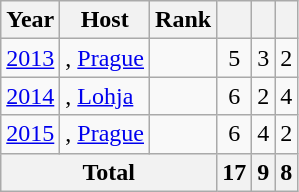<table class=wikitable>
<tr>
<th>Year</th>
<th>Host</th>
<th>Rank</th>
<th></th>
<th></th>
<th></th>
</tr>
<tr align=center>
<td><a href='#'>2013</a></td>
<td align=left>, <a href='#'>Prague</a></td>
<td></td>
<td>5</td>
<td>3</td>
<td>2</td>
</tr>
<tr align=center>
<td><a href='#'>2014</a></td>
<td align=left>, <a href='#'>Lohja</a></td>
<td></td>
<td>6</td>
<td>2</td>
<td>4</td>
</tr>
<tr align=center>
<td><a href='#'>2015</a></td>
<td align=left>, <a href='#'>Prague</a></td>
<td></td>
<td>6</td>
<td>4</td>
<td>2</td>
</tr>
<tr align=center>
<th colspan=3>Total</th>
<th>17</th>
<th>9</th>
<th>8</th>
</tr>
</table>
